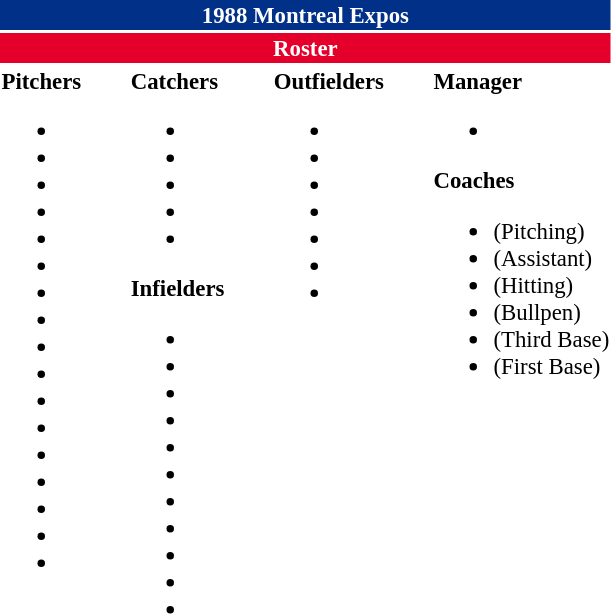<table class="toccolours" style="font-size: 95%;">
<tr>
<th colspan="10" style="background-color: #003087; color: #FFFFFF; text-align: center;">1988 Montreal Expos</th>
</tr>
<tr>
<td colspan="10" style="background-color: #E4002B; color: #FFFFFF; text-align: center;"><strong>Roster</strong></td>
</tr>
<tr>
<td valign="top"><strong>Pitchers</strong><br><ul><li></li><li></li><li></li><li></li><li></li><li></li><li></li><li></li><li></li><li></li><li></li><li></li><li></li><li></li><li></li><li></li><li></li></ul></td>
<td width="25px"></td>
<td valign="top"><strong>Catchers</strong><br><ul><li></li><li></li><li></li><li></li><li></li></ul><strong>Infielders</strong><ul><li></li><li></li><li></li><li></li><li></li><li></li><li></li><li></li><li></li><li></li><li></li></ul></td>
<td width="25px"></td>
<td valign="top"><strong>Outfielders</strong><br><ul><li></li><li></li><li></li><li></li><li></li><li></li><li></li></ul></td>
<td width="25px"></td>
<td valign="top"><strong>Manager</strong><br><ul><li></li></ul><strong>Coaches</strong><ul><li> (Pitching)</li><li> (Assistant)</li><li> (Hitting)</li><li> (Bullpen)</li><li> (Third Base)</li><li> (First Base)</li></ul></td>
</tr>
<tr>
</tr>
</table>
